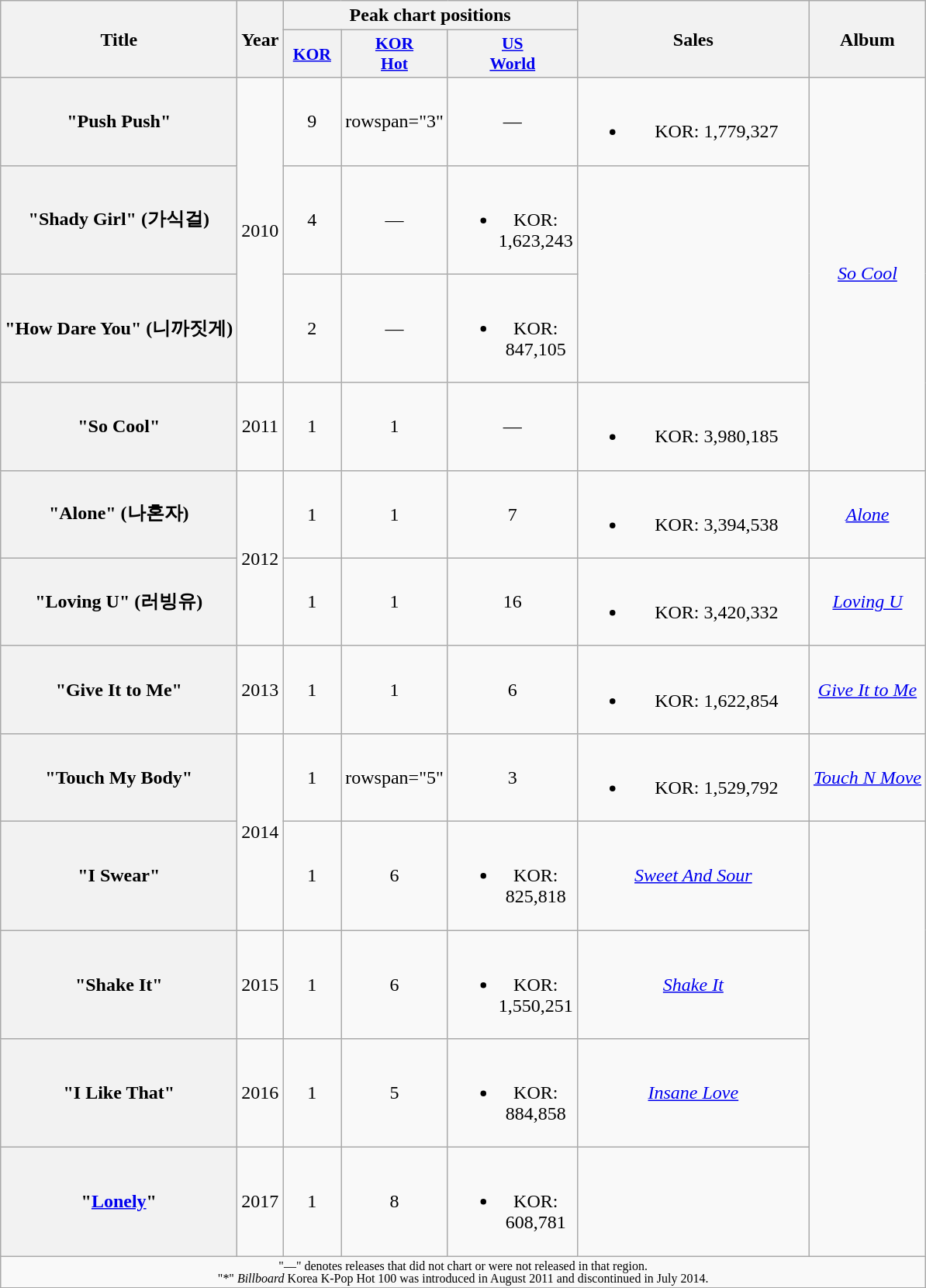<table class="wikitable plainrowheaders" style="text-align:center">
<tr>
<th scope="col" rowspan="2">Title</th>
<th scope="col" rowspan="2">Year</th>
<th scope="col" colspan="3">Peak chart positions</th>
<th scope="col" rowspan="2" style="width:12em;">Sales</th>
<th scope="col" rowspan="2">Album</th>
</tr>
<tr>
<th scope="col" style="width:3em;font-size:90%;"><a href='#'>KOR</a><br></th>
<th scope="col" style="width:3em;font-size:90%;"><a href='#'>KOR<br>Hot</a><br></th>
<th scope="col" style="width:3em;font-size:90%;"><a href='#'>US<br>World</a><br></th>
</tr>
<tr>
<th scope="row">"Push Push"</th>
<td rowspan="3">2010</td>
<td>9</td>
<td>rowspan="3" </td>
<td>—</td>
<td><br><ul><li>KOR: 1,779,327</li></ul></td>
<td rowspan="4"><em><a href='#'>So Cool</a></em></td>
</tr>
<tr>
<th scope="row">"Shady Girl" (가식걸)</th>
<td>4</td>
<td>—</td>
<td><br><ul><li>KOR: 1,623,243</li></ul></td>
</tr>
<tr>
<th scope="row">"How Dare You" (니까짓게)</th>
<td>2</td>
<td>—</td>
<td><br><ul><li>KOR: 847,105</li></ul></td>
</tr>
<tr>
<th scope="row">"So Cool"</th>
<td>2011</td>
<td>1</td>
<td>1</td>
<td>—</td>
<td><br><ul><li>KOR: 3,980,185</li></ul></td>
</tr>
<tr>
<th scope="row">"Alone" (나혼자)</th>
<td rowspan="2">2012</td>
<td>1</td>
<td>1</td>
<td>7</td>
<td><br><ul><li>KOR: 3,394,538</li></ul></td>
<td><em><a href='#'>Alone</a></em></td>
</tr>
<tr>
<th scope="row">"Loving U" (러빙유)</th>
<td>1</td>
<td>1</td>
<td>16</td>
<td><br><ul><li>KOR: 3,420,332</li></ul></td>
<td><em><a href='#'>Loving U</a></em></td>
</tr>
<tr>
<th scope="row">"Give It to Me"</th>
<td>2013</td>
<td>1</td>
<td>1</td>
<td>6</td>
<td><br><ul><li>KOR: 1,622,854</li></ul></td>
<td><em><a href='#'>Give It to Me</a></em></td>
</tr>
<tr>
<th scope="row">"Touch My Body"</th>
<td rowspan="2">2014</td>
<td>1</td>
<td>rowspan="5" </td>
<td>3</td>
<td><br><ul><li>KOR: 1,529,792</li></ul></td>
<td><em><a href='#'>Touch N Move</a></em></td>
</tr>
<tr>
<th scope="row">"I Swear"</th>
<td>1</td>
<td>6</td>
<td><br><ul><li>KOR: 825,818</li></ul></td>
<td><em><a href='#'>Sweet And Sour</a></em></td>
</tr>
<tr>
<th scope="row">"Shake It"</th>
<td>2015</td>
<td>1</td>
<td>6</td>
<td><br><ul><li>KOR: 1,550,251</li></ul></td>
<td><em><a href='#'>Shake It</a></em></td>
</tr>
<tr>
<th scope="row">"I Like That"</th>
<td>2016</td>
<td>1</td>
<td>5</td>
<td><br><ul><li>KOR: 884,858</li></ul></td>
<td><em><a href='#'>Insane Love</a></em></td>
</tr>
<tr>
<th scope="row">"<a href='#'>Lonely</a>"</th>
<td>2017</td>
<td>1</td>
<td>8</td>
<td><br><ul><li>KOR: 608,781</li></ul></td>
<td></td>
</tr>
<tr>
<td colspan="7" style="font-size:8pt;">"—" denotes releases that did not chart or were not released in that region.<br> "*" <em>Billboard</em> Korea K-Pop Hot 100 was introduced in August 2011 and discontinued in July 2014.<br></td>
</tr>
</table>
